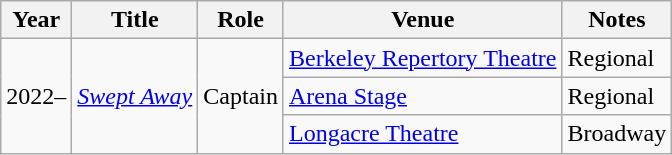<table class="wikitable sortable">
<tr>
<th>Year</th>
<th>Title</th>
<th>Role</th>
<th>Venue</th>
<th>Notes</th>
</tr>
<tr>
<td rowspan="3">2022–</td>
<td rowspan="3"><em><a href='#'>Swept Away</a></em></td>
<td rowspan="3">Captain</td>
<td><a href='#'>Berkeley Repertory Theatre</a></td>
<td>Regional</td>
</tr>
<tr>
<td><a href='#'>Arena Stage</a></td>
<td>Regional</td>
</tr>
<tr>
<td><a href='#'>Longacre Theatre</a></td>
<td>Broadway</td>
</tr>
</table>
